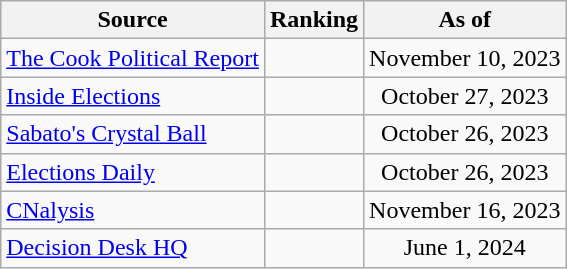<table class="wikitable" style="text-align:center">
<tr>
<th>Source</th>
<th>Ranking</th>
<th>As of</th>
</tr>
<tr>
<td align=left><a href='#'>The Cook Political Report</a></td>
<td></td>
<td>November 10, 2023</td>
</tr>
<tr>
<td align=left><a href='#'>Inside Elections</a></td>
<td></td>
<td>October 27, 2023</td>
</tr>
<tr>
<td align=left><a href='#'>Sabato's Crystal Ball</a></td>
<td></td>
<td>October 26, 2023</td>
</tr>
<tr>
<td align=left><a href='#'>Elections Daily</a></td>
<td></td>
<td>October 26, 2023</td>
</tr>
<tr>
<td align=left><a href='#'>CNalysis</a></td>
<td></td>
<td>November 16, 2023</td>
</tr>
<tr>
<td align=left><a href='#'>Decision Desk HQ</a></td>
<td></td>
<td>June 1, 2024</td>
</tr>
</table>
